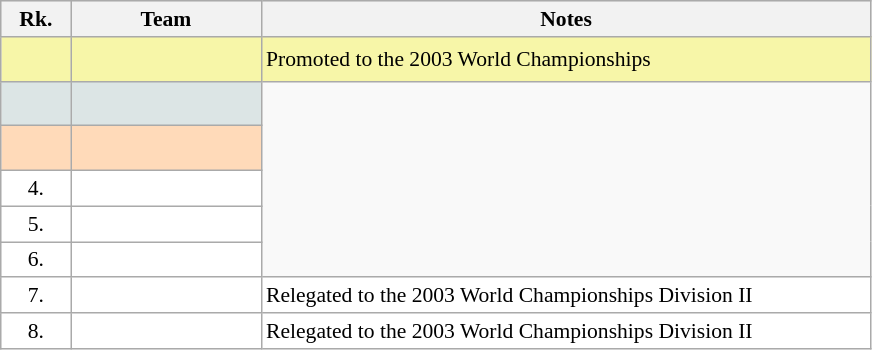<table class="wikitable" style="border:1px solid #AAAAAA;font-size:90%">
<tr bgcolor="#E4E4E4">
<th style="border-bottom:1px solid #AAAAAA" width=40>Rk.</th>
<th style="border-bottom:1px solid #AAAAAA" width=120>Team</th>
<th style="border-bottom:1px solid #AAAAAA" width=400>Notes</th>
</tr>
<tr bgcolor="#F7F6A8">
<td align="center" style="height:23px"></td>
<td><strong></strong></td>
<td>Promoted to the 2003 World Championships</td>
</tr>
<tr bgcolor="#DCE5E5">
<td align="center" style="height:23px"></td>
<td></td>
</tr>
<tr bgcolor="#FFDAB9">
<td align="center" style="height:23px"></td>
<td></td>
</tr>
<tr style="background:#ffffff;">
<td align="center">4.</td>
<td></td>
</tr>
<tr style="background:#ffffff;">
<td align="center">5.</td>
<td></td>
</tr>
<tr style="background:#ffffff;">
<td align="center">6.</td>
<td></td>
</tr>
<tr style="background:#ffffff;">
<td align="center">7.</td>
<td></td>
<td>Relegated to the 2003 World Championships Division II</td>
</tr>
<tr style="background:#ffffff;">
<td align="center">8.</td>
<td></td>
<td>Relegated to the 2003 World Championships Division II</td>
</tr>
</table>
